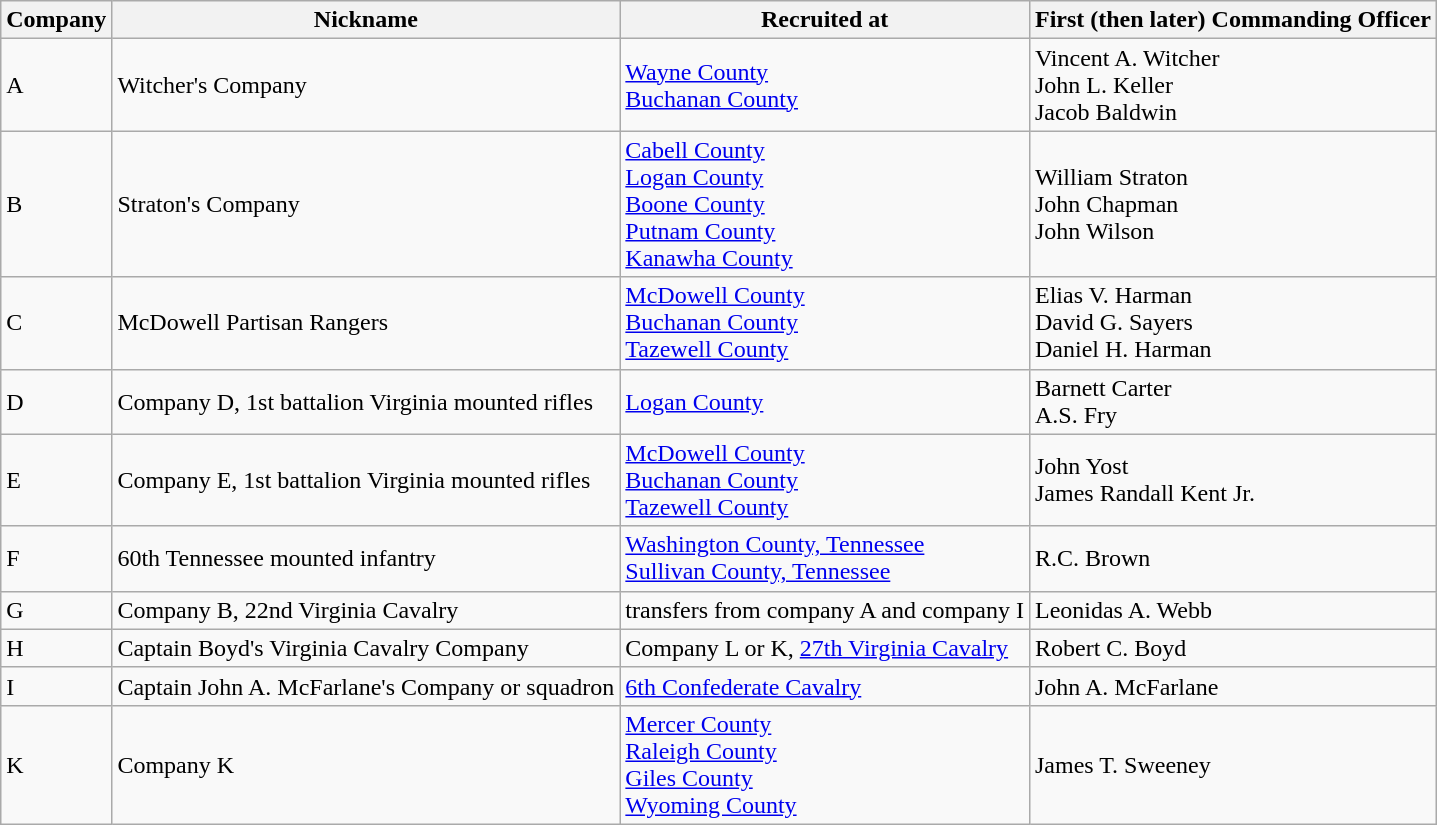<table class="wikitable sortable">
<tr>
<th scope="col">Company</th>
<th scope="col">Nickname</th>
<th scope="col">Recruited at</th>
<th scope="col">First (then later) Commanding Officer<br></th>
</tr>
<tr>
<td>A</td>
<td>Witcher's Company</td>
<td><a href='#'>Wayne County</a><br><a href='#'>Buchanan County</a></td>
<td>Vincent A. Witcher<br>John L. Keller<br>Jacob Baldwin</td>
</tr>
<tr>
<td>B</td>
<td>Straton's Company</td>
<td><a href='#'>Cabell County</a><br><a href='#'>Logan County</a><br><a href='#'>Boone County</a><br><a href='#'>Putnam County</a><br><a href='#'>Kanawha County</a></td>
<td>William Straton<br>John Chapman<br>John Wilson</td>
</tr>
<tr>
<td>C</td>
<td>McDowell Partisan Rangers</td>
<td><a href='#'>McDowell County</a><br><a href='#'>Buchanan County</a><br><a href='#'>Tazewell County</a></td>
<td>Elias V. Harman<br>David G. Sayers<br>Daniel H. Harman</td>
</tr>
<tr>
<td>D</td>
<td>Company D, 1st battalion Virginia mounted rifles</td>
<td><a href='#'>Logan County</a></td>
<td>Barnett Carter<br>A.S. Fry</td>
</tr>
<tr>
<td>E</td>
<td>Company E, 1st battalion Virginia mounted rifles</td>
<td><a href='#'>McDowell County</a><br><a href='#'>Buchanan County</a><br><a href='#'>Tazewell County</a></td>
<td>John Yost<br>James Randall Kent Jr.</td>
</tr>
<tr>
<td>F</td>
<td>60th Tennessee mounted infantry</td>
<td><a href='#'>Washington County, Tennessee</a><br><a href='#'>Sullivan County, Tennessee</a></td>
<td>R.C. Brown</td>
</tr>
<tr>
<td>G</td>
<td>Company B, 22nd Virginia Cavalry</td>
<td>transfers from company A and company I</td>
<td>Leonidas A. Webb</td>
</tr>
<tr>
<td>H</td>
<td>Captain Boyd's Virginia Cavalry Company</td>
<td>Company L or K, <a href='#'>27th Virginia Cavalry</a></td>
<td>Robert C. Boyd</td>
</tr>
<tr>
<td>I</td>
<td>Captain John A. McFarlane's Company or squadron</td>
<td><a href='#'>6th Confederate Cavalry</a></td>
<td>John A. McFarlane</td>
</tr>
<tr>
<td>K</td>
<td>Company K</td>
<td><a href='#'>Mercer County</a><br><a href='#'>Raleigh County</a><br><a href='#'>Giles County</a><br><a href='#'>Wyoming County</a></td>
<td>James T. Sweeney</td>
</tr>
</table>
